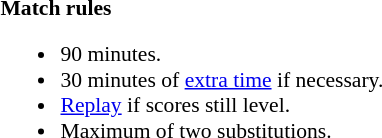<table style="width:100%; font-size:90%;">
<tr>
<td><br><strong>Match rules</strong><ul><li>90 minutes.</li><li>30 minutes of <a href='#'>extra time</a> if necessary.</li><li><a href='#'>Replay</a> if scores still level.</li><li>Maximum of two substitutions.</li></ul></td>
</tr>
</table>
